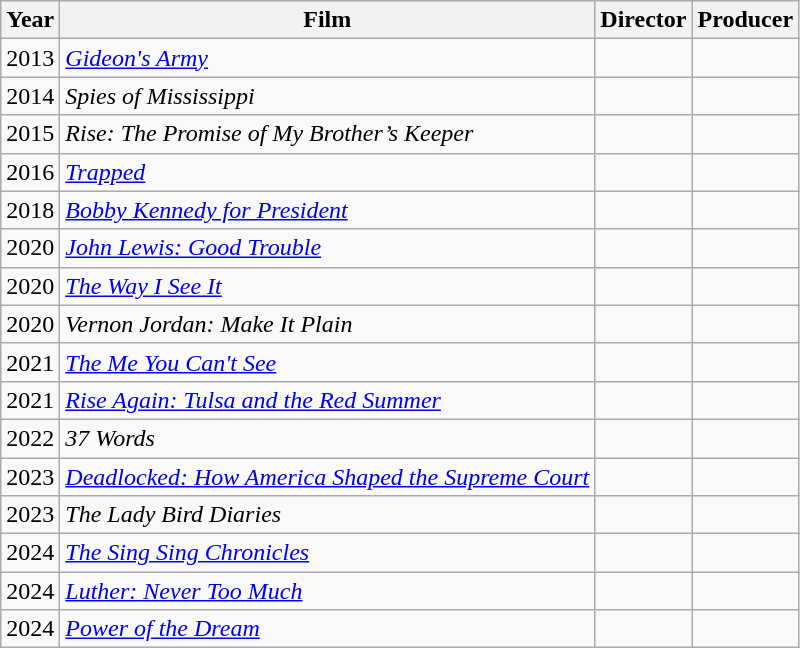<table class="wikitable">
<tr>
<th>Year</th>
<th>Film</th>
<th>Director</th>
<th>Producer</th>
</tr>
<tr>
<td>2013</td>
<td><em><a href='#'>Gideon's Army</a></em></td>
<td></td>
<td></td>
</tr>
<tr>
<td>2014</td>
<td><em>Spies of Mississippi</em></td>
<td></td>
<td></td>
</tr>
<tr>
<td>2015</td>
<td><em>Rise: The Promise of My Brother’s Keeper</em></td>
<td></td>
<td></td>
</tr>
<tr>
<td>2016</td>
<td><em><a href='#'>Trapped</a></em></td>
<td></td>
<td></td>
</tr>
<tr>
<td>2018</td>
<td><em><a href='#'>Bobby Kennedy for President</a></em></td>
<td></td>
<td></td>
</tr>
<tr>
<td>2020</td>
<td><em><a href='#'>John Lewis: Good Trouble</a></em></td>
<td></td>
<td></td>
</tr>
<tr>
<td>2020</td>
<td><em><a href='#'>The Way I See It</a></em></td>
<td></td>
<td></td>
</tr>
<tr>
<td>2020</td>
<td><em>Vernon Jordan: Make It Plain</em></td>
<td></td>
<td></td>
</tr>
<tr>
<td>2021</td>
<td><em><a href='#'>The Me You Can't See</a></em></td>
<td></td>
<td></td>
</tr>
<tr>
<td>2021</td>
<td><em><a href='#'>Rise Again: Tulsa and the Red Summer</a></em></td>
<td></td>
<td></td>
</tr>
<tr>
<td>2022</td>
<td><em>37 Words</em></td>
<td></td>
<td></td>
</tr>
<tr>
<td>2023</td>
<td><em><a href='#'>Deadlocked: How America Shaped the Supreme Court</a></em></td>
<td></td>
<td></td>
</tr>
<tr>
<td>2023</td>
<td><em>The Lady Bird Diaries</em></td>
<td></td>
<td></td>
</tr>
<tr>
<td>2024</td>
<td><em><a href='#'>The Sing Sing Chronicles</a></em></td>
<td></td>
<td></td>
</tr>
<tr>
<td>2024</td>
<td><em><a href='#'>Luther: Never Too Much</a></em></td>
<td></td>
<td></td>
</tr>
<tr>
<td>2024</td>
<td><em><a href='#'>Power of the Dream</a></em></td>
<td></td>
<td></td>
</tr>
</table>
